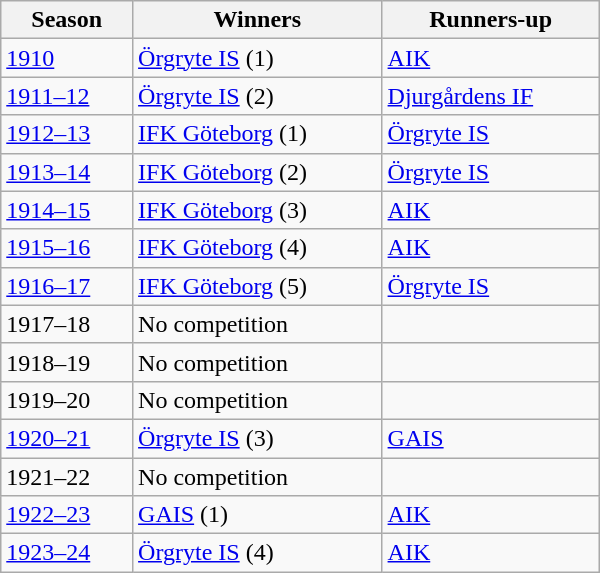<table class="wikitable" style="width:400px;">
<tr>
<th>Season</th>
<th>Winners</th>
<th>Runners-up</th>
</tr>
<tr>
<td><a href='#'>1910</a></td>
<td><a href='#'>Örgryte IS</a> (1)</td>
<td><a href='#'>AIK</a></td>
</tr>
<tr>
<td><a href='#'>1911–12</a></td>
<td><a href='#'>Örgryte IS</a> (2)</td>
<td><a href='#'>Djurgårdens IF</a></td>
</tr>
<tr>
<td><a href='#'>1912–13</a></td>
<td><a href='#'>IFK Göteborg</a> (1)</td>
<td><a href='#'>Örgryte IS</a></td>
</tr>
<tr>
<td><a href='#'>1913–14</a></td>
<td><a href='#'>IFK Göteborg</a> (2)</td>
<td><a href='#'>Örgryte IS</a></td>
</tr>
<tr>
<td><a href='#'>1914–15</a></td>
<td><a href='#'>IFK Göteborg</a> (3)</td>
<td><a href='#'>AIK</a></td>
</tr>
<tr>
<td><a href='#'>1915–16</a></td>
<td><a href='#'>IFK Göteborg</a> (4)</td>
<td><a href='#'>AIK</a></td>
</tr>
<tr>
<td><a href='#'>1916–17</a></td>
<td><a href='#'>IFK Göteborg</a> (5)</td>
<td><a href='#'>Örgryte IS</a></td>
</tr>
<tr>
<td>1917–18</td>
<td>No competition</td>
<td></td>
</tr>
<tr>
<td>1918–19</td>
<td>No competition</td>
<td></td>
</tr>
<tr>
<td>1919–20</td>
<td>No competition</td>
<td></td>
</tr>
<tr>
<td><a href='#'>1920–21</a></td>
<td><a href='#'>Örgryte IS</a> (3)</td>
<td><a href='#'>GAIS</a></td>
</tr>
<tr>
<td>1921–22</td>
<td>No competition</td>
<td></td>
</tr>
<tr>
<td><a href='#'>1922–23</a></td>
<td><a href='#'>GAIS</a> (1)</td>
<td><a href='#'>AIK</a></td>
</tr>
<tr>
<td><a href='#'>1923–24</a></td>
<td><a href='#'>Örgryte IS</a> (4)</td>
<td><a href='#'>AIK</a></td>
</tr>
</table>
